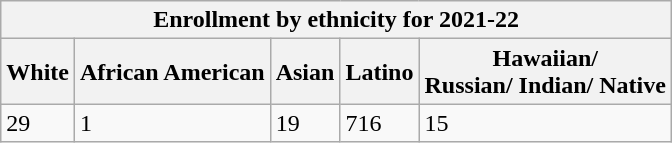<table class="wikitable">
<tr>
<th colspan="5">Enrollment by ethnicity for <strong>2021-22</strong></th>
</tr>
<tr>
<th>White</th>
<th>African American</th>
<th>Asian</th>
<th>Latino</th>
<th>Hawaiian/<br>Russian/
Indian/
Native</th>
</tr>
<tr>
<td>29</td>
<td>1</td>
<td>19</td>
<td>716</td>
<td>15</td>
</tr>
</table>
